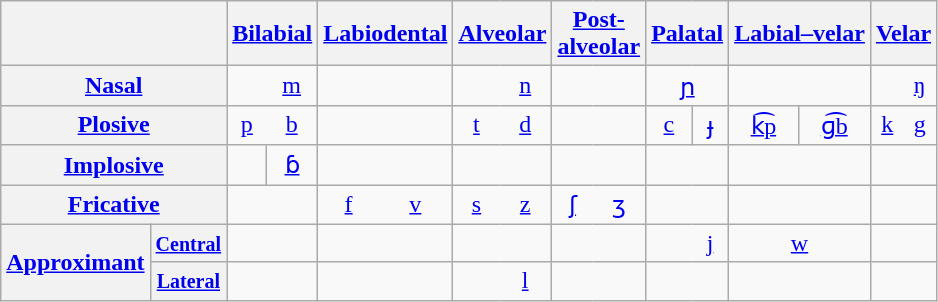<table class="wikitable" style="text-align: center">
<tr>
<th colspan="2"></th>
<th colspan="2"><a href='#'>Bilabial</a></th>
<th colspan="2"><a href='#'>Labiodental</a></th>
<th colspan="2"><a href='#'>Alveolar</a></th>
<th colspan="2"><a href='#'>Post-</a><br><a href='#'>alveolar</a></th>
<th colspan="2"><a href='#'>Palatal</a></th>
<th colspan="2"><a href='#'>Labial–velar</a></th>
<th colspan="2"><a href='#'>Velar</a></th>
</tr>
<tr>
<th colspan="2"><a href='#'>Nasal</a></th>
<td style="border-right: 0;"></td>
<td style="border-left: 0;"><a href='#'>m</a></td>
<td colspan="2"></td>
<td style="border-right: 0;"></td>
<td style="border-left: 0;"><a href='#'>n</a></td>
<td colspan="2"></td>
<td colspan="2"><a href='#'>ɲ</a></td>
<td colspan="2"></td>
<td style="border-right: 0;"></td>
<td style="border-left: 0;"><a href='#'>ŋ</a></td>
</tr>
<tr>
<th colspan="2"><a href='#'>Plosive</a></th>
<td style="border-right: 0;"><a href='#'>p</a></td>
<td style="border-left: 0;"><a href='#'>b</a></td>
<td colspan="2"></td>
<td style="border-right: 0;"><a href='#'>t</a></td>
<td style="border-left: 0;"><a href='#'>d</a></td>
<td style="border-right: 0;"></td>
<td style="border-left: 0;"></td>
<td><a href='#'>c</a></td>
<td><a href='#'>ɟ</a></td>
<td><a href='#'>k͡p</a></td>
<td><a href='#'>ɡ͡b</a></td>
<td style="border-right: 0;"><a href='#'>k</a></td>
<td style="border-left: 0;"><a href='#'>g</a></td>
</tr>
<tr>
<th colspan="2"><a href='#'>Implosive</a></th>
<td></td>
<td><a href='#'>ɓ</a></td>
<td colspan="2"></td>
<td colspan="2"></td>
<td colspan="2"></td>
<td colspan="2"></td>
<td colspan="2"></td>
<td colspan="2"></td>
</tr>
<tr>
<th colspan="2"><a href='#'>Fricative</a></th>
<td colspan="2"></td>
<td style="border-right: 0;"><a href='#'>f</a></td>
<td style="border-left: 0;"><a href='#'>v</a></td>
<td style="border-right: 0;"><a href='#'>s</a></td>
<td style="border-left: 0;"><a href='#'>z</a></td>
<td style="border-right: 0;"><a href='#'>ʃ</a></td>
<td style="border-left: 0;"><a href='#'>ʒ</a></td>
<td colspan="2"></td>
<td colspan="2"></td>
<td style="border-right: 0;"></td>
<td style="border-left: 0;"></td>
</tr>
<tr>
<th rowspan="2"><a href='#'>Approximant</a></th>
<th><small><a href='#'>Central</a></small></th>
<td colspan="2"></td>
<td colspan="2"></td>
<td colspan="2"></td>
<td style="border-right: 0;"></td>
<td style="border-left: 0;"></td>
<td style="border-right: 0;"></td>
<td style="border-left: 0;"><a href='#'>j</a></td>
<td colspan="2"><a href='#'>w</a></td>
<td style="border-right: 0;"></td>
<td style="border-left: 0;"></td>
</tr>
<tr>
<th><small><a href='#'>Lateral</a></small></th>
<td colspan="2"></td>
<td colspan="2"></td>
<td style="border-right: 0;"></td>
<td style="border-left: 0;"><a href='#'>l</a></td>
<td colspan="2"></td>
<td colspan="2"></td>
<td colspan="2"></td>
<td colspan="2"></td>
</tr>
</table>
